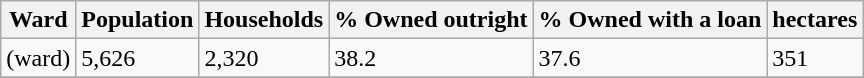<table class="wikitable">
<tr>
<th>Ward</th>
<th>Population</th>
<th>Households</th>
<th>% Owned outright</th>
<th>% Owned with a loan</th>
<th>hectares</th>
</tr>
<tr>
<td>(ward)</td>
<td>5,626</td>
<td>2,320</td>
<td>38.2</td>
<td>37.6</td>
<td>351</td>
</tr>
<tr>
</tr>
</table>
